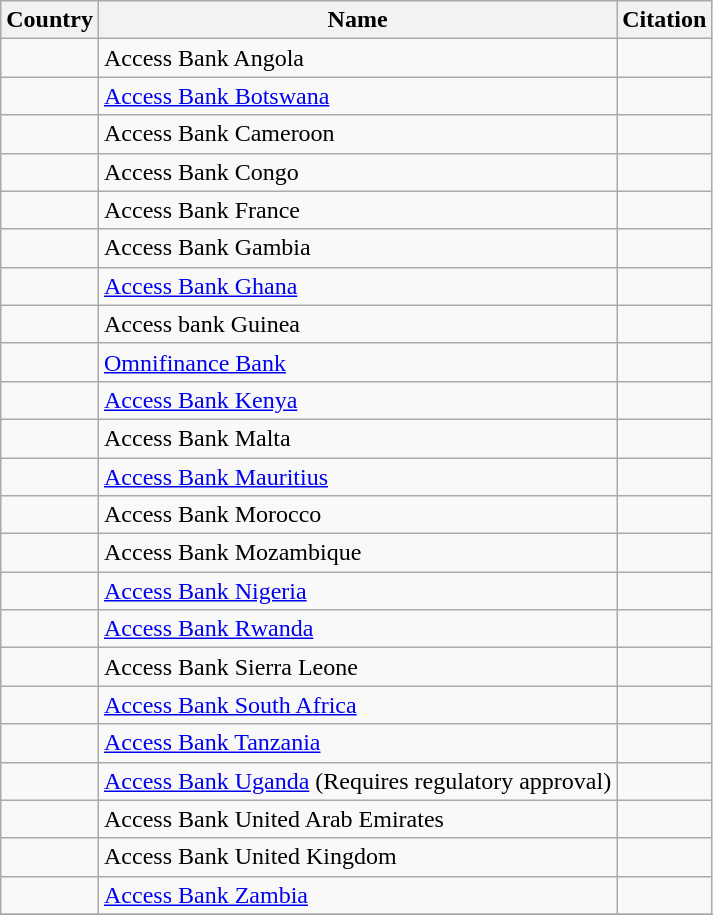<table class="wikitable">
<tr>
<th>Country</th>
<th>Name</th>
<th>Citation</th>
</tr>
<tr>
<td></td>
<td>Access Bank Angola</td>
<td></td>
</tr>
<tr>
<td></td>
<td><a href='#'>Access Bank Botswana</a></td>
<td></td>
</tr>
<tr>
<td></td>
<td>Access Bank Cameroon</td>
<td></td>
</tr>
<tr>
<td></td>
<td>Access Bank Congo</td>
<td></td>
</tr>
<tr>
<td></td>
<td>Access Bank France</td>
<td></td>
</tr>
<tr>
<td></td>
<td>Access Bank Gambia</td>
<td></td>
</tr>
<tr>
<td></td>
<td><a href='#'>Access Bank Ghana</a></td>
<td></td>
</tr>
<tr>
<td></td>
<td>Access bank Guinea</td>
<td></td>
</tr>
<tr>
<td></td>
<td><a href='#'>Omnifinance Bank</a></td>
<td></td>
</tr>
<tr>
<td></td>
<td><a href='#'>Access Bank Kenya</a></td>
<td></td>
</tr>
<tr>
<td></td>
<td>Access Bank Malta</td>
<td></td>
</tr>
<tr>
<td></td>
<td><a href='#'>Access Bank Mauritius</a></td>
<td></td>
</tr>
<tr>
<td></td>
<td>Access Bank Morocco</td>
<td></td>
</tr>
<tr>
<td></td>
<td>Access Bank Mozambique</td>
<td></td>
</tr>
<tr>
<td></td>
<td><a href='#'>Access Bank Nigeria</a></td>
<td></td>
</tr>
<tr>
<td></td>
<td><a href='#'>Access Bank Rwanda</a></td>
<td></td>
</tr>
<tr>
<td></td>
<td>Access Bank Sierra Leone</td>
<td></td>
</tr>
<tr>
<td></td>
<td><a href='#'>Access Bank South Africa</a></td>
<td></td>
</tr>
<tr>
<td></td>
<td><a href='#'>Access Bank Tanzania</a></td>
<td></td>
</tr>
<tr>
<td></td>
<td><a href='#'>Access Bank Uganda</a> (Requires regulatory approval)</td>
<td></td>
</tr>
<tr>
<td></td>
<td>Access Bank United Arab Emirates</td>
<td></td>
</tr>
<tr>
<td></td>
<td>Access Bank United Kingdom</td>
<td></td>
</tr>
<tr>
<td></td>
<td><a href='#'>Access Bank Zambia</a></td>
<td></td>
</tr>
<tr>
</tr>
</table>
